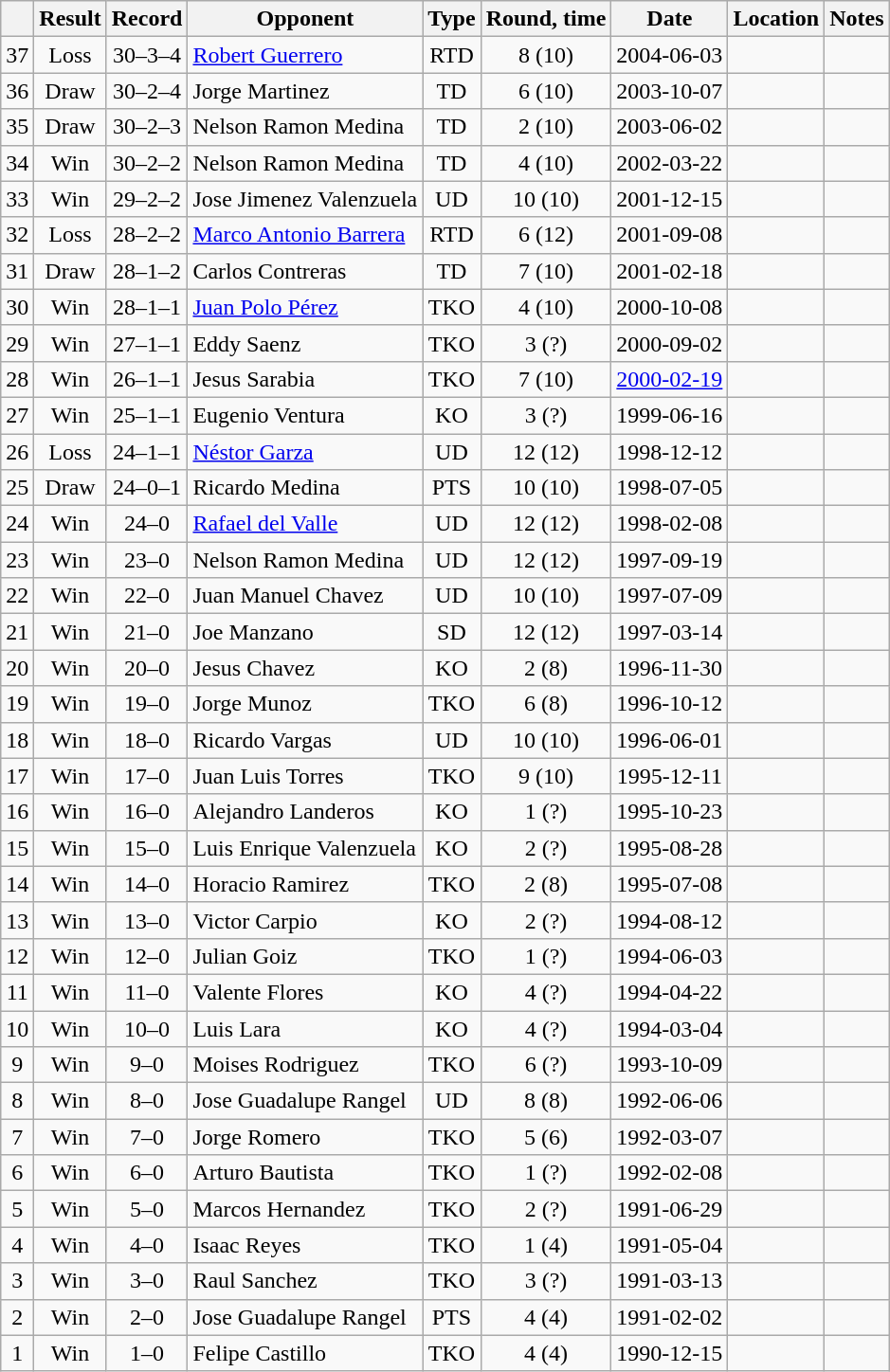<table class=wikitable style=text-align:center>
<tr>
<th></th>
<th>Result</th>
<th>Record</th>
<th>Opponent</th>
<th>Type</th>
<th>Round, time</th>
<th>Date</th>
<th>Location</th>
<th>Notes</th>
</tr>
<tr>
<td>37</td>
<td>Loss</td>
<td>30–3–4</td>
<td align=left><a href='#'>Robert Guerrero</a></td>
<td>RTD</td>
<td>8 (10)</td>
<td>2004-06-03</td>
<td align=left></td>
<td align=left></td>
</tr>
<tr>
<td>36</td>
<td>Draw</td>
<td>30–2–4</td>
<td align=left>Jorge Martinez</td>
<td>TD</td>
<td>6 (10)</td>
<td>2003-10-07</td>
<td align=left></td>
<td align=left></td>
</tr>
<tr>
<td>35</td>
<td>Draw</td>
<td>30–2–3</td>
<td align=left>Nelson Ramon Medina</td>
<td>TD</td>
<td>2 (10)</td>
<td>2003-06-02</td>
<td align=left></td>
<td align=left></td>
</tr>
<tr>
<td>34</td>
<td>Win</td>
<td>30–2–2</td>
<td align=left>Nelson Ramon Medina</td>
<td>TD</td>
<td>4 (10)</td>
<td>2002-03-22</td>
<td align=left></td>
<td align=left></td>
</tr>
<tr>
<td>33</td>
<td>Win</td>
<td>29–2–2</td>
<td align=left>Jose Jimenez Valenzuela</td>
<td>UD</td>
<td>10 (10)</td>
<td>2001-12-15</td>
<td align=left></td>
<td align=left></td>
</tr>
<tr>
<td>32</td>
<td>Loss</td>
<td>28–2–2</td>
<td align=left><a href='#'>Marco Antonio Barrera</a></td>
<td>RTD</td>
<td>6 (12)</td>
<td>2001-09-08</td>
<td align=left></td>
<td align=left></td>
</tr>
<tr>
<td>31</td>
<td>Draw</td>
<td>28–1–2</td>
<td align=left>Carlos Contreras</td>
<td>TD</td>
<td>7 (10)</td>
<td>2001-02-18</td>
<td align=left></td>
<td align=left></td>
</tr>
<tr>
<td>30</td>
<td>Win</td>
<td>28–1–1</td>
<td align=left><a href='#'>Juan Polo Pérez</a></td>
<td>TKO</td>
<td>4 (10)</td>
<td>2000-10-08</td>
<td align=left></td>
<td align=left></td>
</tr>
<tr>
<td>29</td>
<td>Win</td>
<td>27–1–1</td>
<td align=left>Eddy Saenz</td>
<td>TKO</td>
<td>3 (?)</td>
<td>2000-09-02</td>
<td align=left></td>
<td align=left></td>
</tr>
<tr>
<td>28</td>
<td>Win</td>
<td>26–1–1</td>
<td align=left>Jesus Sarabia</td>
<td>TKO</td>
<td>7 (10)</td>
<td><a href='#'>2000-02-19</a></td>
<td align=left></td>
<td align=left></td>
</tr>
<tr>
<td>27</td>
<td>Win</td>
<td>25–1–1</td>
<td align=left>Eugenio Ventura</td>
<td>KO</td>
<td>3 (?)</td>
<td>1999-06-16</td>
<td align=left></td>
<td align=left></td>
</tr>
<tr>
<td>26</td>
<td>Loss</td>
<td>24–1–1</td>
<td align=left><a href='#'>Néstor Garza</a></td>
<td>UD</td>
<td>12 (12)</td>
<td>1998-12-12</td>
<td align=left></td>
<td align=left></td>
</tr>
<tr>
<td>25</td>
<td>Draw</td>
<td>24–0–1</td>
<td align=left>Ricardo Medina</td>
<td>PTS</td>
<td>10 (10)</td>
<td>1998-07-05</td>
<td align=left></td>
<td align=left></td>
</tr>
<tr>
<td>24</td>
<td>Win</td>
<td>24–0</td>
<td align=left><a href='#'>Rafael del Valle</a></td>
<td>UD</td>
<td>12 (12)</td>
<td>1998-02-08</td>
<td align=left></td>
<td align=left></td>
</tr>
<tr>
<td>23</td>
<td>Win</td>
<td>23–0</td>
<td align=left>Nelson Ramon Medina</td>
<td>UD</td>
<td>12 (12)</td>
<td>1997-09-19</td>
<td align=left></td>
<td align=left></td>
</tr>
<tr>
<td>22</td>
<td>Win</td>
<td>22–0</td>
<td align=left>Juan Manuel Chavez</td>
<td>UD</td>
<td>10 (10)</td>
<td>1997-07-09</td>
<td align=left></td>
<td align=left></td>
</tr>
<tr>
<td>21</td>
<td>Win</td>
<td>21–0</td>
<td align=left>Joe Manzano</td>
<td>SD</td>
<td>12 (12)</td>
<td>1997-03-14</td>
<td align=left></td>
<td align=left></td>
</tr>
<tr>
<td>20</td>
<td>Win</td>
<td>20–0</td>
<td align=left>Jesus Chavez</td>
<td>KO</td>
<td>2 (8)</td>
<td>1996-11-30</td>
<td align=left></td>
<td align=left></td>
</tr>
<tr>
<td>19</td>
<td>Win</td>
<td>19–0</td>
<td align=left>Jorge Munoz</td>
<td>TKO</td>
<td>6 (8)</td>
<td>1996-10-12</td>
<td align=left></td>
<td align=left></td>
</tr>
<tr>
<td>18</td>
<td>Win</td>
<td>18–0</td>
<td align=left>Ricardo Vargas</td>
<td>UD</td>
<td>10 (10)</td>
<td>1996-06-01</td>
<td align=left></td>
<td align=left></td>
</tr>
<tr>
<td>17</td>
<td>Win</td>
<td>17–0</td>
<td align=left>Juan Luis Torres</td>
<td>TKO</td>
<td>9 (10)</td>
<td>1995-12-11</td>
<td align=left></td>
<td align=left></td>
</tr>
<tr>
<td>16</td>
<td>Win</td>
<td>16–0</td>
<td align=left>Alejandro Landeros</td>
<td>KO</td>
<td>1 (?)</td>
<td>1995-10-23</td>
<td align=left></td>
<td align=left></td>
</tr>
<tr>
<td>15</td>
<td>Win</td>
<td>15–0</td>
<td align=left>Luis Enrique Valenzuela</td>
<td>KO</td>
<td>2 (?)</td>
<td>1995-08-28</td>
<td align=left></td>
<td align=left></td>
</tr>
<tr>
<td>14</td>
<td>Win</td>
<td>14–0</td>
<td align=left>Horacio Ramirez</td>
<td>TKO</td>
<td>2 (8)</td>
<td>1995-07-08</td>
<td align=left></td>
<td align=left></td>
</tr>
<tr>
<td>13</td>
<td>Win</td>
<td>13–0</td>
<td align=left>Victor Carpio</td>
<td>KO</td>
<td>2 (?)</td>
<td>1994-08-12</td>
<td align=left></td>
<td align=left></td>
</tr>
<tr>
<td>12</td>
<td>Win</td>
<td>12–0</td>
<td align=left>Julian Goiz</td>
<td>TKO</td>
<td>1 (?)</td>
<td>1994-06-03</td>
<td align=left></td>
<td align=left></td>
</tr>
<tr>
<td>11</td>
<td>Win</td>
<td>11–0</td>
<td align=left>Valente Flores</td>
<td>KO</td>
<td>4 (?)</td>
<td>1994-04-22</td>
<td align=left></td>
<td align=left></td>
</tr>
<tr>
<td>10</td>
<td>Win</td>
<td>10–0</td>
<td align=left>Luis Lara</td>
<td>KO</td>
<td>4 (?)</td>
<td>1994-03-04</td>
<td align=left></td>
<td align=left></td>
</tr>
<tr>
<td>9</td>
<td>Win</td>
<td>9–0</td>
<td align=left>Moises Rodriguez</td>
<td>TKO</td>
<td>6 (?)</td>
<td>1993-10-09</td>
<td align=left></td>
<td align=left></td>
</tr>
<tr>
<td>8</td>
<td>Win</td>
<td>8–0</td>
<td align=left>Jose Guadalupe Rangel</td>
<td>UD</td>
<td>8 (8)</td>
<td>1992-06-06</td>
<td align=left></td>
<td align=left></td>
</tr>
<tr>
<td>7</td>
<td>Win</td>
<td>7–0</td>
<td align=left>Jorge Romero</td>
<td>TKO</td>
<td>5 (6)</td>
<td>1992-03-07</td>
<td align=left></td>
<td align=left></td>
</tr>
<tr>
<td>6</td>
<td>Win</td>
<td>6–0</td>
<td align=left>Arturo Bautista</td>
<td>TKO</td>
<td>1 (?)</td>
<td>1992-02-08</td>
<td align=left></td>
<td align=left></td>
</tr>
<tr>
<td>5</td>
<td>Win</td>
<td>5–0</td>
<td align=left>Marcos Hernandez</td>
<td>TKO</td>
<td>2 (?)</td>
<td>1991-06-29</td>
<td align=left></td>
<td align=left></td>
</tr>
<tr>
<td>4</td>
<td>Win</td>
<td>4–0</td>
<td align=left>Isaac Reyes</td>
<td>TKO</td>
<td>1 (4)</td>
<td>1991-05-04</td>
<td align=left></td>
<td align=left></td>
</tr>
<tr>
<td>3</td>
<td>Win</td>
<td>3–0</td>
<td align=left>Raul Sanchez</td>
<td>TKO</td>
<td>3 (?)</td>
<td>1991-03-13</td>
<td align=left></td>
<td align=left></td>
</tr>
<tr>
<td>2</td>
<td>Win</td>
<td>2–0</td>
<td align=left>Jose Guadalupe Rangel</td>
<td>PTS</td>
<td>4 (4)</td>
<td>1991-02-02</td>
<td align=left></td>
<td align=left></td>
</tr>
<tr>
<td>1</td>
<td>Win</td>
<td>1–0</td>
<td align=left>Felipe Castillo</td>
<td>TKO</td>
<td>4 (4)</td>
<td>1990-12-15</td>
<td align=left></td>
<td align=left></td>
</tr>
</table>
